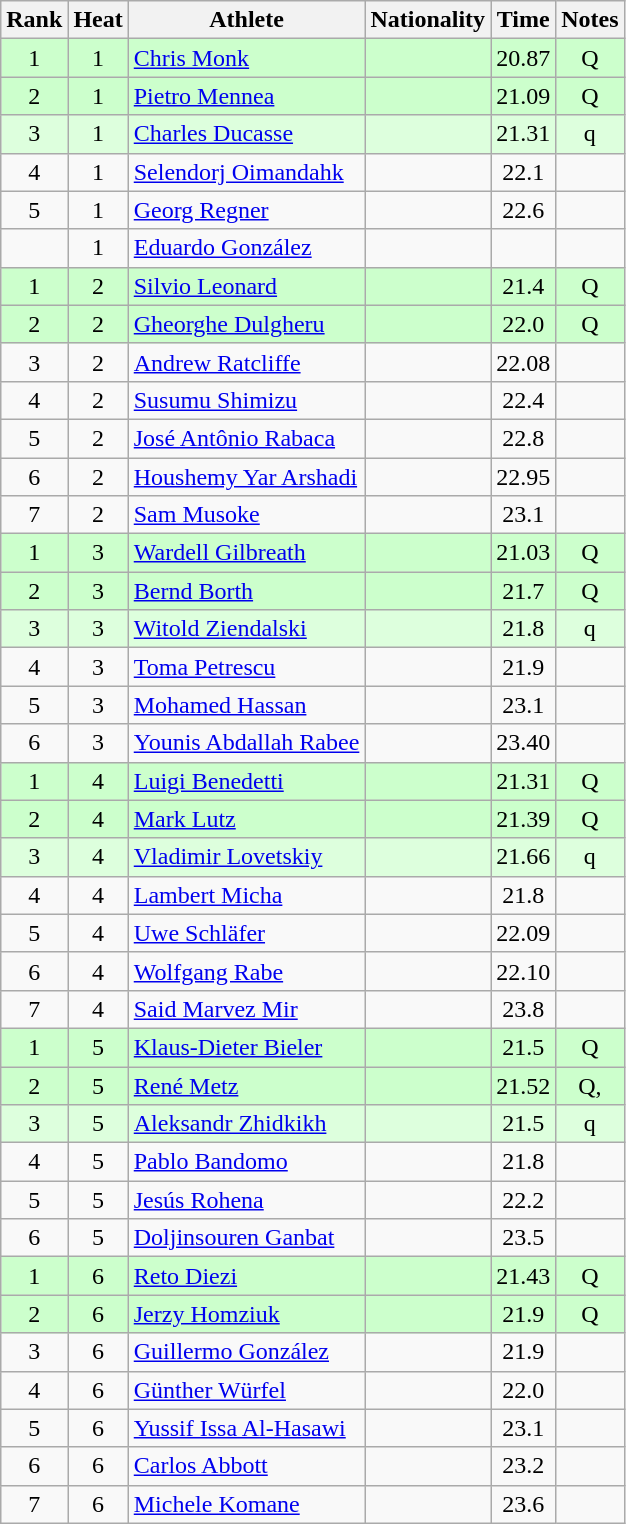<table class="wikitable sortable" style="text-align:center">
<tr>
<th>Rank</th>
<th>Heat</th>
<th>Athlete</th>
<th>Nationality</th>
<th>Time</th>
<th>Notes</th>
</tr>
<tr bgcolor=ccffcc>
<td>1</td>
<td>1</td>
<td align=left><a href='#'>Chris Monk</a></td>
<td align=left></td>
<td>20.87</td>
<td>Q</td>
</tr>
<tr bgcolor=ccffcc>
<td>2</td>
<td>1</td>
<td align=left><a href='#'>Pietro Mennea</a></td>
<td align=left></td>
<td>21.09</td>
<td>Q</td>
</tr>
<tr bgcolor=ddffdd>
<td>3</td>
<td>1</td>
<td align=left><a href='#'>Charles Ducasse</a></td>
<td align=left></td>
<td>21.31</td>
<td>q</td>
</tr>
<tr>
<td>4</td>
<td>1</td>
<td align=left><a href='#'>Selendorj Oimandahk</a></td>
<td align=left></td>
<td>22.1</td>
<td></td>
</tr>
<tr>
<td>5</td>
<td>1</td>
<td align=left><a href='#'>Georg Regner</a></td>
<td align=left></td>
<td>22.6</td>
<td></td>
</tr>
<tr>
<td></td>
<td>1</td>
<td align=left><a href='#'>Eduardo González</a></td>
<td align=left></td>
<td></td>
<td></td>
</tr>
<tr bgcolor=ccffcc>
<td>1</td>
<td>2</td>
<td align=left><a href='#'>Silvio Leonard</a></td>
<td align=left></td>
<td>21.4</td>
<td>Q</td>
</tr>
<tr bgcolor=ccffcc>
<td>2</td>
<td>2</td>
<td align=left><a href='#'>Gheorghe Dulgheru</a></td>
<td align=left></td>
<td>22.0</td>
<td>Q</td>
</tr>
<tr>
<td>3</td>
<td>2</td>
<td align=left><a href='#'>Andrew Ratcliffe</a></td>
<td align=left></td>
<td>22.08</td>
<td></td>
</tr>
<tr>
<td>4</td>
<td>2</td>
<td align=left><a href='#'>Susumu Shimizu</a></td>
<td align=left></td>
<td>22.4</td>
<td></td>
</tr>
<tr>
<td>5</td>
<td>2</td>
<td align=left><a href='#'>José Antônio Rabaca</a></td>
<td align=left></td>
<td>22.8</td>
<td></td>
</tr>
<tr>
<td>6</td>
<td>2</td>
<td align=left><a href='#'>Houshemy Yar Arshadi</a></td>
<td align=left></td>
<td>22.95</td>
<td></td>
</tr>
<tr>
<td>7</td>
<td>2</td>
<td align=left><a href='#'>Sam Musoke</a></td>
<td align=left></td>
<td>23.1</td>
<td></td>
</tr>
<tr bgcolor=ccffcc>
<td>1</td>
<td>3</td>
<td align=left><a href='#'>Wardell Gilbreath</a></td>
<td align=left></td>
<td>21.03</td>
<td>Q</td>
</tr>
<tr bgcolor=ccffcc>
<td>2</td>
<td>3</td>
<td align=left><a href='#'>Bernd Borth</a></td>
<td align=left></td>
<td>21.7</td>
<td>Q</td>
</tr>
<tr bgcolor=ddffdd>
<td>3</td>
<td>3</td>
<td align=left><a href='#'>Witold Ziendalski</a></td>
<td align=left></td>
<td>21.8</td>
<td>q</td>
</tr>
<tr>
<td>4</td>
<td>3</td>
<td align=left><a href='#'>Toma Petrescu</a></td>
<td align=left></td>
<td>21.9</td>
<td></td>
</tr>
<tr>
<td>5</td>
<td>3</td>
<td align=left><a href='#'>Mohamed Hassan</a></td>
<td align=left></td>
<td>23.1</td>
<td></td>
</tr>
<tr>
<td>6</td>
<td>3</td>
<td align=left><a href='#'>Younis Abdallah Rabee</a></td>
<td align=left></td>
<td>23.40</td>
<td></td>
</tr>
<tr bgcolor=ccffcc>
<td>1</td>
<td>4</td>
<td align=left><a href='#'>Luigi Benedetti</a></td>
<td align=left></td>
<td>21.31</td>
<td>Q</td>
</tr>
<tr bgcolor=ccffcc>
<td>2</td>
<td>4</td>
<td align=left><a href='#'>Mark Lutz</a></td>
<td align=left></td>
<td>21.39</td>
<td>Q</td>
</tr>
<tr bgcolor=ddffdd>
<td>3</td>
<td>4</td>
<td align=left><a href='#'>Vladimir Lovetskiy</a></td>
<td align=left></td>
<td>21.66</td>
<td>q</td>
</tr>
<tr>
<td>4</td>
<td>4</td>
<td align=left><a href='#'>Lambert Micha</a></td>
<td align=left></td>
<td>21.8</td>
<td></td>
</tr>
<tr>
<td>5</td>
<td>4</td>
<td align=left><a href='#'>Uwe Schläfer</a></td>
<td align=left></td>
<td>22.09</td>
<td></td>
</tr>
<tr>
<td>6</td>
<td>4</td>
<td align=left><a href='#'>Wolfgang Rabe</a></td>
<td align=left></td>
<td>22.10</td>
<td></td>
</tr>
<tr>
<td>7</td>
<td>4</td>
<td align=left><a href='#'>Said Marvez Mir</a></td>
<td align=left></td>
<td>23.8</td>
<td></td>
</tr>
<tr bgcolor=ccffcc>
<td>1</td>
<td>5</td>
<td align=left><a href='#'>Klaus-Dieter Bieler</a></td>
<td align=left></td>
<td>21.5</td>
<td>Q</td>
</tr>
<tr bgcolor=ccffcc>
<td>2</td>
<td>5</td>
<td align=left><a href='#'>René Metz</a></td>
<td align=left></td>
<td>21.52</td>
<td>Q,</td>
</tr>
<tr bgcolor=ddffdd>
<td>3</td>
<td>5</td>
<td align=left><a href='#'>Aleksandr Zhidkikh</a></td>
<td align=left></td>
<td>21.5</td>
<td>q</td>
</tr>
<tr>
<td>4</td>
<td>5</td>
<td align=left><a href='#'>Pablo Bandomo</a></td>
<td align=left></td>
<td>21.8</td>
<td></td>
</tr>
<tr>
<td>5</td>
<td>5</td>
<td align=left><a href='#'>Jesús Rohena</a></td>
<td align=left></td>
<td>22.2</td>
<td></td>
</tr>
<tr>
<td>6</td>
<td>5</td>
<td align=left><a href='#'>Doljinsouren Ganbat</a></td>
<td align=left></td>
<td>23.5</td>
<td></td>
</tr>
<tr bgcolor=ccffcc>
<td>1</td>
<td>6</td>
<td align=left><a href='#'>Reto Diezi</a></td>
<td align=left></td>
<td>21.43</td>
<td>Q</td>
</tr>
<tr bgcolor=ccffcc>
<td>2</td>
<td>6</td>
<td align=left><a href='#'>Jerzy Homziuk</a></td>
<td align=left></td>
<td>21.9</td>
<td>Q</td>
</tr>
<tr>
<td>3</td>
<td>6</td>
<td align=left><a href='#'>Guillermo González</a></td>
<td align=left></td>
<td>21.9</td>
<td></td>
</tr>
<tr>
<td>4</td>
<td>6</td>
<td align=left><a href='#'>Günther Würfel</a></td>
<td align=left></td>
<td>22.0</td>
<td></td>
</tr>
<tr>
<td>5</td>
<td>6</td>
<td align=left><a href='#'>Yussif Issa Al-Hasawi</a></td>
<td align=left></td>
<td>23.1</td>
<td></td>
</tr>
<tr>
<td>6</td>
<td>6</td>
<td align=left><a href='#'>Carlos Abbott</a></td>
<td align=left></td>
<td>23.2</td>
<td></td>
</tr>
<tr>
<td>7</td>
<td>6</td>
<td align=left><a href='#'>Michele Komane</a></td>
<td align=left></td>
<td>23.6</td>
<td></td>
</tr>
</table>
